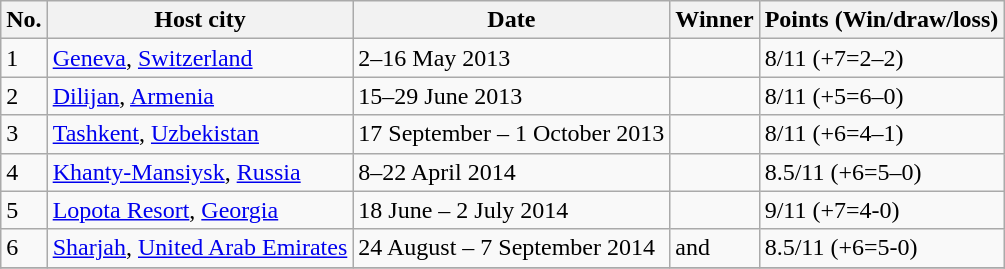<table class="wikitable">
<tr>
<th>No.</th>
<th>Host city</th>
<th>Date</th>
<th>Winner</th>
<th>Points (Win/draw/loss)</th>
</tr>
<tr>
<td>1</td>
<td><a href='#'>Geneva</a>, <a href='#'>Switzerland</a></td>
<td>2–16 May 2013</td>
<td></td>
<td>8/11 (+7=2–2)</td>
</tr>
<tr>
<td>2</td>
<td><a href='#'>Dilijan</a>, <a href='#'>Armenia</a></td>
<td>15–29 June 2013</td>
<td></td>
<td>8/11 (+5=6–0)</td>
</tr>
<tr>
<td>3</td>
<td><a href='#'>Tashkent</a>, <a href='#'>Uzbekistan</a></td>
<td>17 September – 1 October 2013</td>
<td></td>
<td>8/11 (+6=4–1)</td>
</tr>
<tr>
<td>4</td>
<td><a href='#'>Khanty-Mansiysk</a>, <a href='#'>Russia</a></td>
<td>8–22 April 2014</td>
<td></td>
<td>8.5/11 (+6=5–0)</td>
</tr>
<tr>
<td>5</td>
<td><a href='#'>Lopota Resort</a>, <a href='#'>Georgia</a></td>
<td>18 June – 2 July 2014</td>
<td></td>
<td>9/11 (+7=4-0)</td>
</tr>
<tr>
<td>6</td>
<td><a href='#'>Sharjah</a>, <a href='#'>United Arab Emirates</a></td>
<td>24 August – 7 September 2014</td>
<td> and<br></td>
<td>8.5/11 (+6=5-0)</td>
</tr>
<tr>
</tr>
</table>
